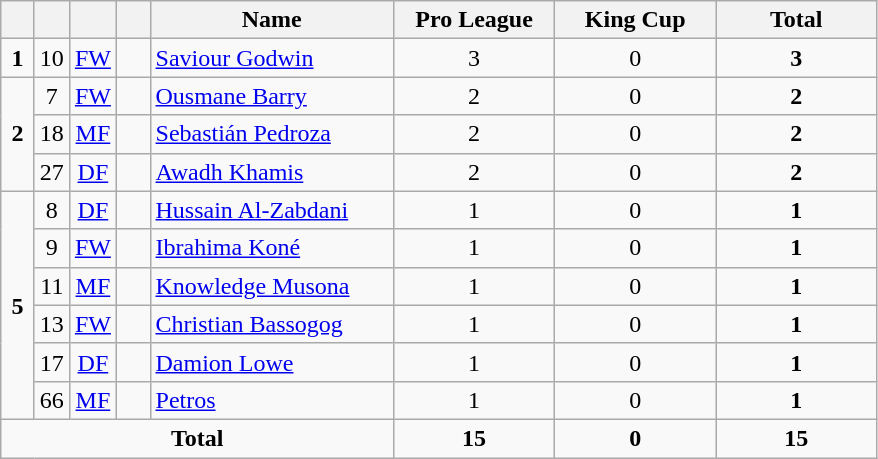<table class="wikitable" style="text-align:center">
<tr>
<th width=15></th>
<th width=15></th>
<th width=15></th>
<th width=15></th>
<th width=155>Name</th>
<th width=100>Pro League</th>
<th width=100>King Cup</th>
<th width=100>Total</th>
</tr>
<tr>
<td><strong>1</strong></td>
<td>10</td>
<td><a href='#'>FW</a></td>
<td></td>
<td align=left><a href='#'>Saviour Godwin</a></td>
<td>3</td>
<td>0</td>
<td><strong>3</strong></td>
</tr>
<tr>
<td rowspan=3><strong>2</strong></td>
<td>7</td>
<td><a href='#'>FW</a></td>
<td></td>
<td align=left><a href='#'>Ousmane Barry</a></td>
<td>2</td>
<td>0</td>
<td><strong>2</strong></td>
</tr>
<tr>
<td>18</td>
<td><a href='#'>MF</a></td>
<td></td>
<td align=left><a href='#'>Sebastián Pedroza</a></td>
<td>2</td>
<td>0</td>
<td><strong>2</strong></td>
</tr>
<tr>
<td>27</td>
<td><a href='#'>DF</a></td>
<td></td>
<td align=left><a href='#'>Awadh Khamis</a></td>
<td>2</td>
<td>0</td>
<td><strong>2</strong></td>
</tr>
<tr>
<td rowspan=6><strong>5</strong></td>
<td>8</td>
<td><a href='#'>DF</a></td>
<td></td>
<td align=left><a href='#'>Hussain Al-Zabdani</a></td>
<td>1</td>
<td>0</td>
<td><strong>1</strong></td>
</tr>
<tr>
<td>9</td>
<td><a href='#'>FW</a></td>
<td></td>
<td align=left><a href='#'>Ibrahima Koné</a></td>
<td>1</td>
<td>0</td>
<td><strong>1</strong></td>
</tr>
<tr>
<td>11</td>
<td><a href='#'>MF</a></td>
<td></td>
<td align=left><a href='#'>Knowledge Musona</a></td>
<td>1</td>
<td>0</td>
<td><strong>1</strong></td>
</tr>
<tr>
<td>13</td>
<td><a href='#'>FW</a></td>
<td></td>
<td align=left><a href='#'>Christian Bassogog</a></td>
<td>1</td>
<td>0</td>
<td><strong>1</strong></td>
</tr>
<tr>
<td>17</td>
<td><a href='#'>DF</a></td>
<td></td>
<td align=left><a href='#'>Damion Lowe</a></td>
<td>1</td>
<td>0</td>
<td><strong>1</strong></td>
</tr>
<tr>
<td>66</td>
<td><a href='#'>MF</a></td>
<td></td>
<td align=left><a href='#'>Petros</a></td>
<td>1</td>
<td>0</td>
<td><strong>1</strong></td>
</tr>
<tr>
<td colspan=5><strong>Total</strong></td>
<td><strong>15</strong></td>
<td><strong>0</strong></td>
<td><strong>15</strong></td>
</tr>
</table>
